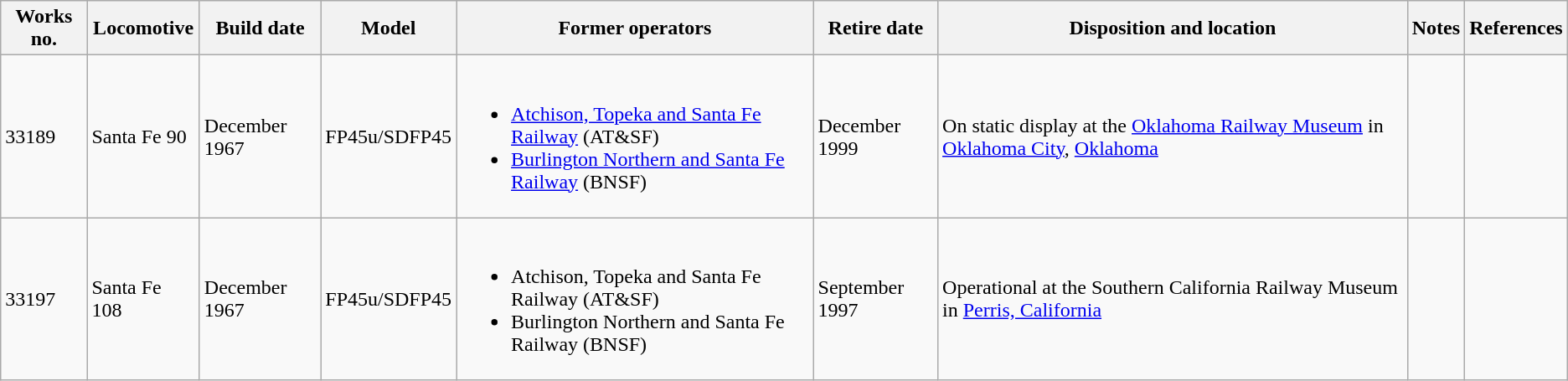<table class="wikitable">
<tr>
<th>Works no.</th>
<th>Locomotive</th>
<th>Build date</th>
<th>Model</th>
<th>Former operators</th>
<th>Retire date</th>
<th>Disposition and location</th>
<th>Notes</th>
<th>References</th>
</tr>
<tr>
<td>33189</td>
<td>Santa Fe 90</td>
<td>December 1967</td>
<td>FP45u/SDFP45</td>
<td><br><ul><li><a href='#'>Atchison, Topeka and Santa Fe Railway</a> (AT&SF)</li><li><a href='#'>Burlington Northern and Santa Fe Railway</a> (BNSF)</li></ul></td>
<td>December 1999</td>
<td>On static display at the <a href='#'>Oklahoma Railway Museum</a> in <a href='#'>Oklahoma City</a>, <a href='#'>Oklahoma</a></td>
<td></td>
<td></td>
</tr>
<tr>
<td>33197</td>
<td>Santa Fe 108</td>
<td>December 1967</td>
<td>FP45u/SDFP45</td>
<td><br><ul><li>Atchison, Topeka and Santa Fe Railway (AT&SF)</li><li>Burlington Northern and Santa Fe Railway (BNSF)</li></ul></td>
<td>September 1997</td>
<td>Operational at the Southern California Railway Museum in <a href='#'>Perris, California</a></td>
<td></td>
<td></td>
</tr>
</table>
